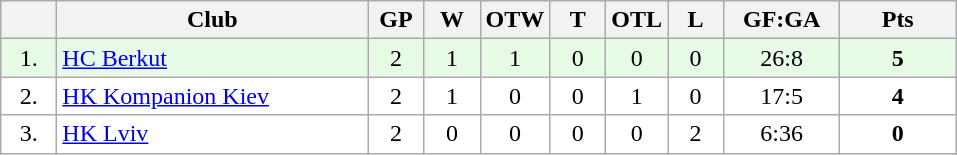<table class="wikitable">
<tr>
<th width="30"></th>
<th width="200">Club</th>
<th width="30">GP</th>
<th width="30">W</th>
<th width="30">OTW</th>
<th width="30">T</th>
<th width="30">OTL</th>
<th width="30">L</th>
<th width="70">GF:GA</th>
<th width="70">Pts</th>
</tr>
<tr bgcolor="#e6fae6" align="center">
<td>1.</td>
<td align="left"><a href='#'>HC Berkut</a></td>
<td>2</td>
<td>1</td>
<td>1</td>
<td>0</td>
<td>0</td>
<td>0</td>
<td>26:8</td>
<td><strong>5</strong></td>
</tr>
<tr bgcolor="#FFFFFF" align="center">
<td>2.</td>
<td align="left"><a href='#'>HK Kompanion Kiev</a></td>
<td>2</td>
<td>1</td>
<td>0</td>
<td>0</td>
<td>1</td>
<td>0</td>
<td>17:5</td>
<td><strong>4</strong></td>
</tr>
<tr bgcolor="#FFFFFF" align="center">
<td>3.</td>
<td align="left"><a href='#'>HK Lviv</a></td>
<td>2</td>
<td>0</td>
<td>0</td>
<td>0</td>
<td>0</td>
<td>2</td>
<td>6:36</td>
<td><strong>0</strong></td>
</tr>
</table>
